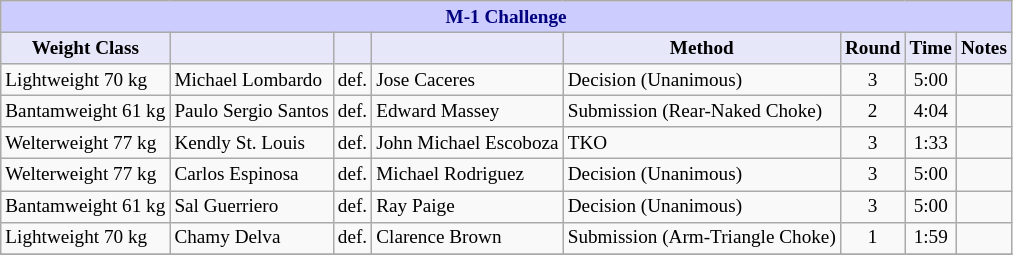<table class="wikitable" style="font-size: 80%;">
<tr>
<th colspan="8" style="background-color: #ccf; color: #000080; text-align: center;"><strong>M-1 Challenge</strong></th>
</tr>
<tr>
<th colspan="1" style="background-color: #E6E8FA; color: #000000; text-align: center;">Weight Class</th>
<th colspan="1" style="background-color: #E6E8FA; color: #000000; text-align: center;"></th>
<th colspan="1" style="background-color: #E6E8FA; color: #000000; text-align: center;"></th>
<th colspan="1" style="background-color: #E6E8FA; color: #000000; text-align: center;"></th>
<th colspan="1" style="background-color: #E6E8FA; color: #000000; text-align: center;">Method</th>
<th colspan="1" style="background-color: #E6E8FA; color: #000000; text-align: center;">Round</th>
<th colspan="1" style="background-color: #E6E8FA; color: #000000; text-align: center;">Time</th>
<th colspan="1" style="background-color: #E6E8FA; color: #000000; text-align: center;">Notes</th>
</tr>
<tr>
<td>Lightweight 70 kg</td>
<td> Michael Lombardo</td>
<td>def.</td>
<td> Jose Caceres</td>
<td>Decision (Unanimous)</td>
<td align=center>3</td>
<td align=center>5:00</td>
<td></td>
</tr>
<tr>
<td>Bantamweight 61 kg</td>
<td> Paulo Sergio Santos</td>
<td>def.</td>
<td> Edward Massey</td>
<td>Submission (Rear-Naked Choke)</td>
<td align=center>2</td>
<td align=center>4:04</td>
<td></td>
</tr>
<tr>
<td>Welterweight 77 kg</td>
<td> Kendly St. Louis</td>
<td>def.</td>
<td> John Michael Escoboza</td>
<td>TKO</td>
<td align=center>3</td>
<td align=center>1:33</td>
<td></td>
</tr>
<tr>
<td>Welterweight 77 kg</td>
<td> Carlos Espinosa</td>
<td>def.</td>
<td> Michael Rodriguez</td>
<td>Decision (Unanimous)</td>
<td align=center>3</td>
<td align=center>5:00</td>
<td></td>
</tr>
<tr>
<td>Bantamweight 61 kg</td>
<td> Sal Guerriero</td>
<td>def.</td>
<td> Ray Paige</td>
<td>Decision (Unanimous)</td>
<td align=center>3</td>
<td align=center>5:00</td>
<td></td>
</tr>
<tr>
<td>Lightweight 70 kg</td>
<td> Chamy Delva</td>
<td>def.</td>
<td> Clarence Brown</td>
<td>Submission (Arm-Triangle Choke)</td>
<td align=center>1</td>
<td align=center>1:59</td>
<td></td>
</tr>
<tr>
</tr>
</table>
